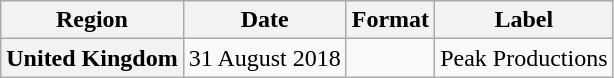<table class="wikitable plainrowheaders" style="text-align:center;">
<tr>
<th>Region</th>
<th>Date</th>
<th>Format</th>
<th>Label</th>
</tr>
<tr>
<th scope="row">United Kingdom</th>
<td>31 August 2018</td>
<td></td>
<td>Peak Productions</td>
</tr>
</table>
